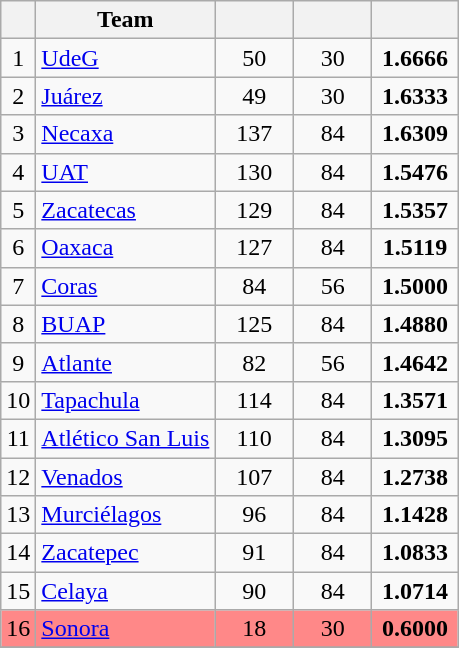<table class="wikitable sortable" style="text-align: center;">
<tr>
<th><br></th>
<th>Team</th>
<th width=45></th>
<th width=45></th>
<th width=50></th>
</tr>
<tr>
<td>1</td>
<td style="text-align:left"><a href='#'>UdeG</a></td>
<td>50</td>
<td>30</td>
<td><strong>1.6666</strong></td>
</tr>
<tr>
<td>2</td>
<td style="text-align:left"><a href='#'>Juárez</a></td>
<td>49</td>
<td>30</td>
<td><strong>1.6333</strong></td>
</tr>
<tr>
<td>3</td>
<td style="text-align:left"><a href='#'>Necaxa</a></td>
<td>137</td>
<td>84</td>
<td><strong>1.6309</strong></td>
</tr>
<tr>
<td>4</td>
<td style="text-align:left"><a href='#'>UAT</a></td>
<td>130</td>
<td>84</td>
<td><strong>1.5476</strong></td>
</tr>
<tr>
<td>5</td>
<td style="text-align:left"><a href='#'>Zacatecas</a></td>
<td>129</td>
<td>84</td>
<td><strong>1.5357</strong></td>
</tr>
<tr>
<td>6</td>
<td style="text-align:left"><a href='#'>Oaxaca</a></td>
<td>127</td>
<td>84</td>
<td><strong>1.5119</strong></td>
</tr>
<tr>
<td>7</td>
<td style="text-align:left"><a href='#'>Coras</a></td>
<td>84</td>
<td>56</td>
<td><strong>1.5000</strong></td>
</tr>
<tr>
<td>8</td>
<td style="text-align:left"><a href='#'>BUAP</a></td>
<td>125</td>
<td>84</td>
<td><strong>1.4880</strong></td>
</tr>
<tr>
<td>9</td>
<td style="text-align:left"><a href='#'>Atlante</a></td>
<td>82</td>
<td>56</td>
<td><strong>1.4642</strong></td>
</tr>
<tr>
<td>10</td>
<td style="text-align:left"><a href='#'>Tapachula</a></td>
<td>114</td>
<td>84</td>
<td><strong>1.3571</strong></td>
</tr>
<tr>
<td>11</td>
<td style="text-align:left"><a href='#'>Atlético San Luis</a></td>
<td>110</td>
<td>84</td>
<td><strong>1.3095</strong></td>
</tr>
<tr>
<td>12</td>
<td style="text-align:left"><a href='#'>Venados</a></td>
<td>107</td>
<td>84</td>
<td><strong>1.2738</strong></td>
</tr>
<tr>
<td>13</td>
<td style="text-align:left"><a href='#'>Murciélagos</a></td>
<td>96</td>
<td>84</td>
<td><strong>1.1428</strong></td>
</tr>
<tr>
<td>14</td>
<td style="text-align:left"><a href='#'>Zacatepec</a></td>
<td>91</td>
<td>84</td>
<td><strong>1.0833</strong></td>
</tr>
<tr>
<td>15</td>
<td style="text-align:left"><a href='#'>Celaya</a></td>
<td>90</td>
<td>84</td>
<td><strong>1.0714</strong></td>
</tr>
<tr style="background:#ff8888;">
<td>16</td>
<td style="text-align:left"><a href='#'>Sonora</a></td>
<td>18</td>
<td>30</td>
<td><strong>0.6000</strong></td>
</tr>
<tr>
</tr>
</table>
